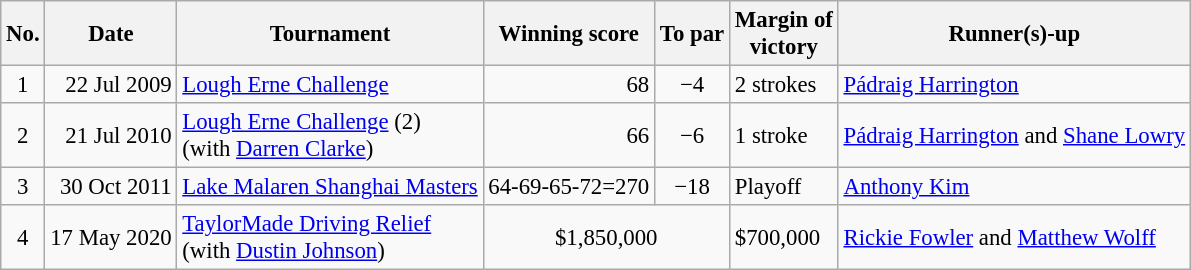<table class="wikitable" style="font-size:95%;">
<tr>
<th>No.</th>
<th>Date</th>
<th>Tournament</th>
<th>Winning score</th>
<th>To par</th>
<th>Margin of<br>victory</th>
<th>Runner(s)-up</th>
</tr>
<tr>
<td align=center>1</td>
<td align=right>22 Jul 2009</td>
<td><a href='#'>Lough Erne Challenge</a></td>
<td align=right>68</td>
<td align=center>−4</td>
<td>2 strokes</td>
<td> <a href='#'>Pádraig Harrington</a></td>
</tr>
<tr>
<td align=center>2</td>
<td align=right>21 Jul 2010</td>
<td><a href='#'>Lough Erne Challenge</a> (2)<br>(with  <a href='#'>Darren Clarke</a>)</td>
<td align=right>66</td>
<td align=center>−6</td>
<td>1 stroke</td>
<td> <a href='#'>Pádraig Harrington</a> and  <a href='#'>Shane Lowry</a></td>
</tr>
<tr>
<td align=center>3</td>
<td align=right>30 Oct 2011</td>
<td><a href='#'>Lake Malaren Shanghai Masters</a></td>
<td>64-69-65-72=270</td>
<td align=center>−18</td>
<td>Playoff</td>
<td> <a href='#'>Anthony Kim</a></td>
</tr>
<tr>
<td align=center>4</td>
<td align=right>17 May 2020</td>
<td><a href='#'>TaylorMade Driving Relief</a><br>(with  <a href='#'>Dustin Johnson</a>)</td>
<td colspan=2 align=center>$1,850,000</td>
<td>$700,000</td>
<td> <a href='#'>Rickie Fowler</a> and  <a href='#'>Matthew Wolff</a></td>
</tr>
</table>
